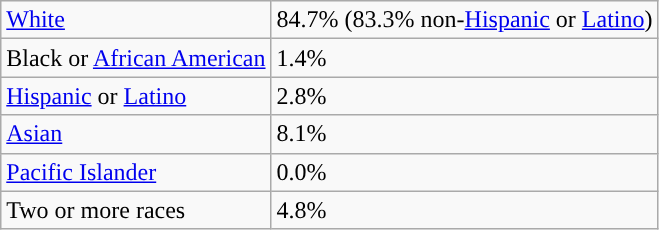<table class="wikitable">
<tr>
<td><a href='#'>White</a></td>
<td>84.7% (83.3% non-<a href='#'>Hispanic</a> or <a href='#'>Latino</a>)</td>
</tr>
<tr>
<td>Black or <a href='#'>African American</a></td>
<td>1.4%</td>
</tr>
<tr>
<td><a href='#'>Hispanic</a> or <a href='#'>Latino</a></td>
<td>2.8%</td>
</tr>
<tr>
<td><a href='#'>Asian</a></td>
<td>8.1%</td>
</tr>
<tr>
<td><a href='#'>Pacific Islander</a></td>
<td>0.0%</td>
</tr>
<tr>
<td>Two or more races</td>
<td>4.8%</td>
</tr>
</table>
